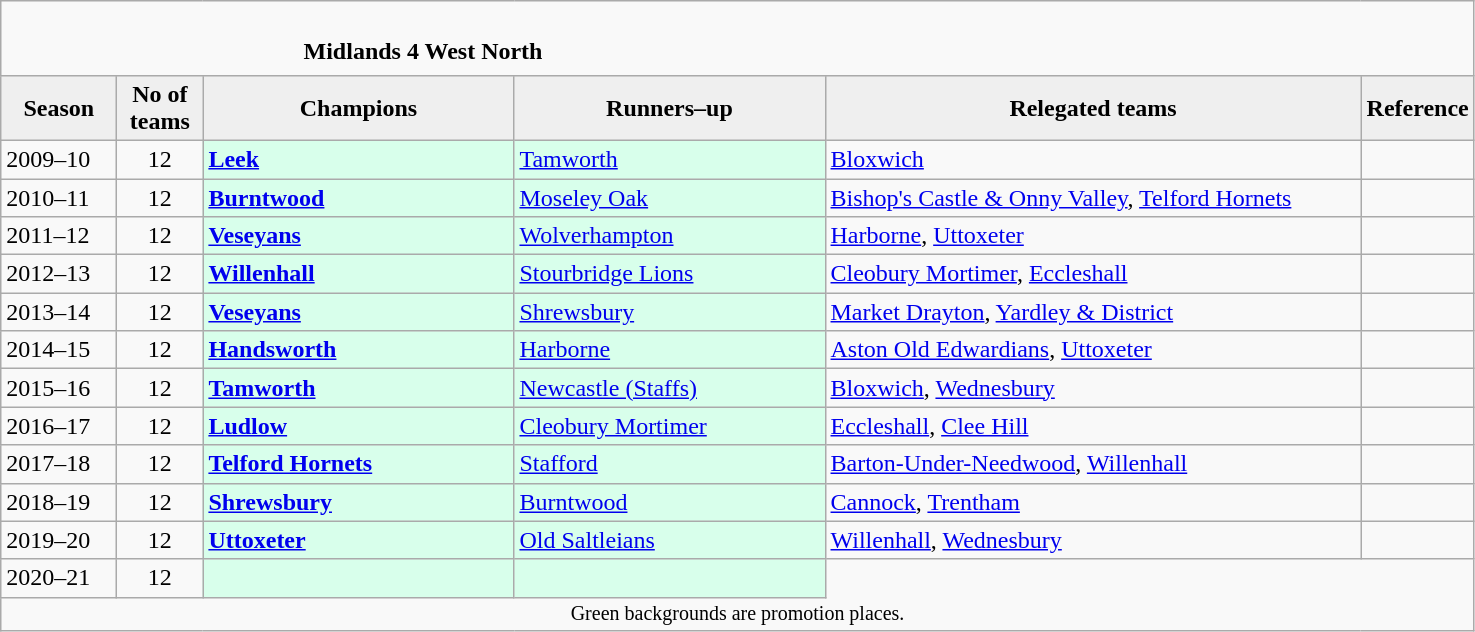<table class="wikitable" style="text-align: left;">
<tr>
<td colspan="11" cellpadding="0" cellspacing="0"><br><table border="0" style="width:100%;" cellpadding="0" cellspacing="0">
<tr>
<td style="width:20%; border:0;"></td>
<td style="border:0;"><strong>Midlands 4 West North</strong></td>
<td style="width:20%; border:0;"></td>
</tr>
</table>
</td>
</tr>
<tr>
<th style="background:#efefef; width:70px;">Season</th>
<th style="background:#efefef; width:50px;">No of teams</th>
<th style="background:#efefef; width:200px;">Champions</th>
<th style="background:#efefef; width:200px;">Runners–up</th>
<th style="background:#efefef; width:350px;">Relegated teams</th>
<th style="background:#efefef; width:50px;">Reference</th>
</tr>
<tr align=left>
<td>2009–10</td>
<td style="text-align: center;">12</td>
<td style="background:#d8ffeb;"><strong><a href='#'>Leek</a></strong></td>
<td style="background:#d8ffeb;"><a href='#'>Tamworth</a></td>
<td><a href='#'>Bloxwich</a></td>
<td></td>
</tr>
<tr>
<td>2010–11</td>
<td style="text-align: center;">12</td>
<td style="background:#d8ffeb;"><strong><a href='#'>Burntwood</a></strong></td>
<td style="background:#d8ffeb;"><a href='#'>Moseley Oak</a></td>
<td><a href='#'>Bishop's Castle & Onny Valley</a>, <a href='#'>Telford Hornets</a></td>
<td></td>
</tr>
<tr>
<td>2011–12</td>
<td style="text-align: center;">12</td>
<td style="background:#d8ffeb;"><strong><a href='#'>Veseyans</a></strong></td>
<td style="background:#d8ffeb;"><a href='#'>Wolverhampton</a></td>
<td><a href='#'>Harborne</a>, <a href='#'>Uttoxeter</a></td>
<td></td>
</tr>
<tr>
<td>2012–13</td>
<td style="text-align: center;">12</td>
<td style="background:#d8ffeb;"><strong><a href='#'>Willenhall</a></strong></td>
<td style="background:#d8ffeb;"><a href='#'>Stourbridge Lions</a></td>
<td><a href='#'>Cleobury Mortimer</a>, <a href='#'>Eccleshall</a></td>
<td></td>
</tr>
<tr>
<td>2013–14</td>
<td style="text-align: center;">12</td>
<td style="background:#d8ffeb;"><strong><a href='#'>Veseyans</a></strong></td>
<td style="background:#d8ffeb;"><a href='#'>Shrewsbury</a></td>
<td><a href='#'>Market Drayton</a>, <a href='#'>Yardley & District</a></td>
<td></td>
</tr>
<tr>
<td>2014–15</td>
<td style="text-align: center;">12</td>
<td style="background:#d8ffeb;"><strong><a href='#'>Handsworth</a></strong></td>
<td style="background:#d8ffeb;"><a href='#'>Harborne</a></td>
<td><a href='#'>Aston Old Edwardians</a>, <a href='#'>Uttoxeter</a></td>
<td></td>
</tr>
<tr>
<td>2015–16</td>
<td style="text-align: center;">12</td>
<td style="background:#d8ffeb;"><strong><a href='#'>Tamworth</a></strong></td>
<td style="background:#d8ffeb;"><a href='#'>Newcastle (Staffs)</a></td>
<td><a href='#'>Bloxwich</a>, <a href='#'>Wednesbury</a></td>
<td></td>
</tr>
<tr>
<td>2016–17</td>
<td style="text-align: center;">12</td>
<td style="background:#d8ffeb;"><strong><a href='#'>Ludlow</a></strong></td>
<td style="background:#d8ffeb;"><a href='#'>Cleobury Mortimer</a></td>
<td><a href='#'>Eccleshall</a>, <a href='#'>Clee Hill</a></td>
<td></td>
</tr>
<tr>
<td>2017–18</td>
<td style="text-align: center;">12</td>
<td style="background:#d8ffeb;"><strong><a href='#'>Telford Hornets</a></strong></td>
<td style="background:#d8ffeb;"><a href='#'>Stafford</a></td>
<td><a href='#'>Barton-Under-Needwood</a>, <a href='#'>Willenhall</a></td>
<td></td>
</tr>
<tr>
<td>2018–19</td>
<td style="text-align: center;">12</td>
<td style="background:#d8ffeb;"><strong><a href='#'>Shrewsbury</a></strong></td>
<td style="background:#d8ffeb;"><a href='#'>Burntwood</a></td>
<td><a href='#'>Cannock</a>, <a href='#'>Trentham</a></td>
<td></td>
</tr>
<tr>
<td>2019–20</td>
<td style="text-align: center;">12</td>
<td style="background:#d8ffeb;"><strong><a href='#'>Uttoxeter</a></strong></td>
<td style="background:#d8ffeb;"><a href='#'>Old Saltleians</a></td>
<td><a href='#'>Willenhall</a>, <a href='#'>Wednesbury</a></td>
<td></td>
</tr>
<tr>
<td>2020–21</td>
<td style="text-align: center;">12</td>
<td style="background:#d8ffeb;"></td>
<td style="background:#d8ffeb;"></td>
</tr>
<tr>
<td colspan="15"  style="border:0; font-size:smaller; text-align:center;">Green backgrounds are promotion places.</td>
</tr>
</table>
